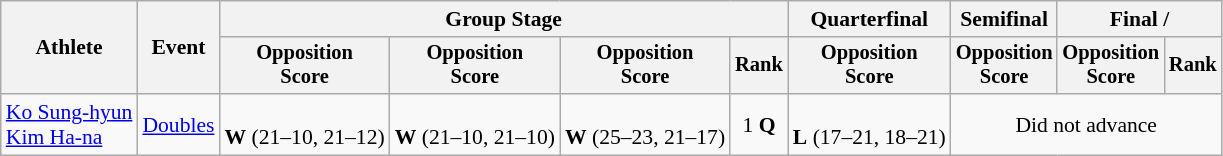<table class="wikitable" style="font-size:90%">
<tr>
<th rowspan=2>Athlete</th>
<th rowspan=2>Event</th>
<th colspan=4>Group Stage</th>
<th>Quarterfinal</th>
<th>Semifinal</th>
<th colspan=2>Final / </th>
</tr>
<tr style="font-size:95%">
<th>Opposition<br>Score</th>
<th>Opposition<br>Score</th>
<th>Opposition<br>Score</th>
<th>Rank</th>
<th>Opposition<br>Score</th>
<th>Opposition<br>Score</th>
<th>Opposition<br>Score</th>
<th>Rank</th>
</tr>
<tr align=center>
<td align=left><a href='#'>Ko Sung-hyun</a><br><a href='#'>Kim Ha-na</a></td>
<td align=left><a href='#'>Doubles</a></td>
<td><br><strong>W</strong> (21–10, 21–12)</td>
<td><br><strong>W</strong> (21–10, 21–10)</td>
<td><br><strong>W</strong> (25–23, 21–17)</td>
<td>1 <strong>Q</strong></td>
<td><br><strong>L</strong> (17–21, 18–21)</td>
<td colspan=3>Did not advance</td>
</tr>
</table>
